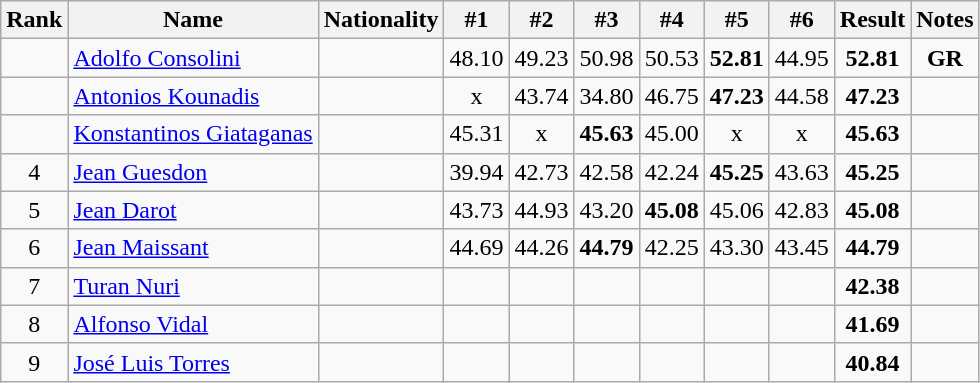<table class="wikitable sortable" style="text-align:center">
<tr>
<th>Rank</th>
<th>Name</th>
<th>Nationality</th>
<th>#1</th>
<th>#2</th>
<th>#3</th>
<th>#4</th>
<th>#5</th>
<th>#6</th>
<th>Result</th>
<th>Notes</th>
</tr>
<tr>
<td></td>
<td align=left><a href='#'>Adolfo Consolini</a></td>
<td align=left></td>
<td>48.10</td>
<td>49.23</td>
<td>50.98</td>
<td>50.53</td>
<td><strong>52.81</strong></td>
<td>44.95</td>
<td><strong>52.81</strong></td>
<td><strong>GR</strong></td>
</tr>
<tr>
<td></td>
<td align=left><a href='#'>Antonios Kounadis</a></td>
<td align=left></td>
<td>x</td>
<td>43.74</td>
<td>34.80</td>
<td>46.75</td>
<td><strong>47.23</strong></td>
<td>44.58</td>
<td><strong>47.23</strong></td>
<td></td>
</tr>
<tr>
<td></td>
<td align=left><a href='#'>Konstantinos Giataganas</a></td>
<td align=left></td>
<td>45.31</td>
<td>x</td>
<td><strong>45.63</strong></td>
<td>45.00</td>
<td>x</td>
<td>x</td>
<td><strong>45.63</strong></td>
<td></td>
</tr>
<tr>
<td>4</td>
<td align=left><a href='#'>Jean Guesdon</a></td>
<td align=left></td>
<td>39.94</td>
<td>42.73</td>
<td>42.58</td>
<td>42.24</td>
<td><strong>45.25</strong></td>
<td>43.63</td>
<td><strong>45.25</strong></td>
<td></td>
</tr>
<tr>
<td>5</td>
<td align=left><a href='#'>Jean Darot</a></td>
<td align=left></td>
<td>43.73</td>
<td>44.93</td>
<td>43.20</td>
<td><strong>45.08</strong></td>
<td>45.06</td>
<td>42.83</td>
<td><strong>45.08</strong></td>
<td></td>
</tr>
<tr>
<td>6</td>
<td align=left><a href='#'>Jean Maissant</a></td>
<td align=left></td>
<td>44.69</td>
<td>44.26</td>
<td><strong>44.79</strong></td>
<td>42.25</td>
<td>43.30</td>
<td>43.45</td>
<td><strong>44.79</strong></td>
<td></td>
</tr>
<tr>
<td>7</td>
<td align=left><a href='#'>Turan Nuri</a></td>
<td align=left></td>
<td></td>
<td></td>
<td></td>
<td></td>
<td></td>
<td></td>
<td><strong>42.38</strong></td>
<td></td>
</tr>
<tr>
<td>8</td>
<td align=left><a href='#'>Alfonso Vidal</a></td>
<td align=left></td>
<td></td>
<td></td>
<td></td>
<td></td>
<td></td>
<td></td>
<td><strong>41.69</strong></td>
<td></td>
</tr>
<tr>
<td>9</td>
<td align=left><a href='#'>José Luis Torres</a></td>
<td align=left></td>
<td></td>
<td></td>
<td></td>
<td></td>
<td></td>
<td></td>
<td><strong>40.84</strong></td>
<td></td>
</tr>
</table>
